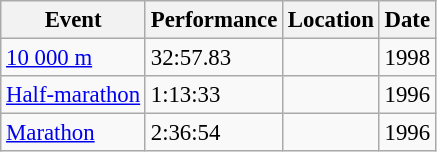<table class="wikitable" style="border-collapse: collapse; font-size: 95%;">
<tr>
<th scope="col">Event</th>
<th scope="col">Performance</th>
<th scope="col">Location</th>
<th scope="col">Date</th>
</tr>
<tr>
<td><a href='#'>10 000 m</a></td>
<td>32:57.83</td>
<td></td>
<td>1998</td>
</tr>
<tr>
<td><a href='#'>Half-marathon</a></td>
<td>1:13:33</td>
<td></td>
<td>1996</td>
</tr>
<tr>
<td><a href='#'>Marathon</a></td>
<td>2:36:54</td>
<td></td>
<td>1996</td>
</tr>
</table>
